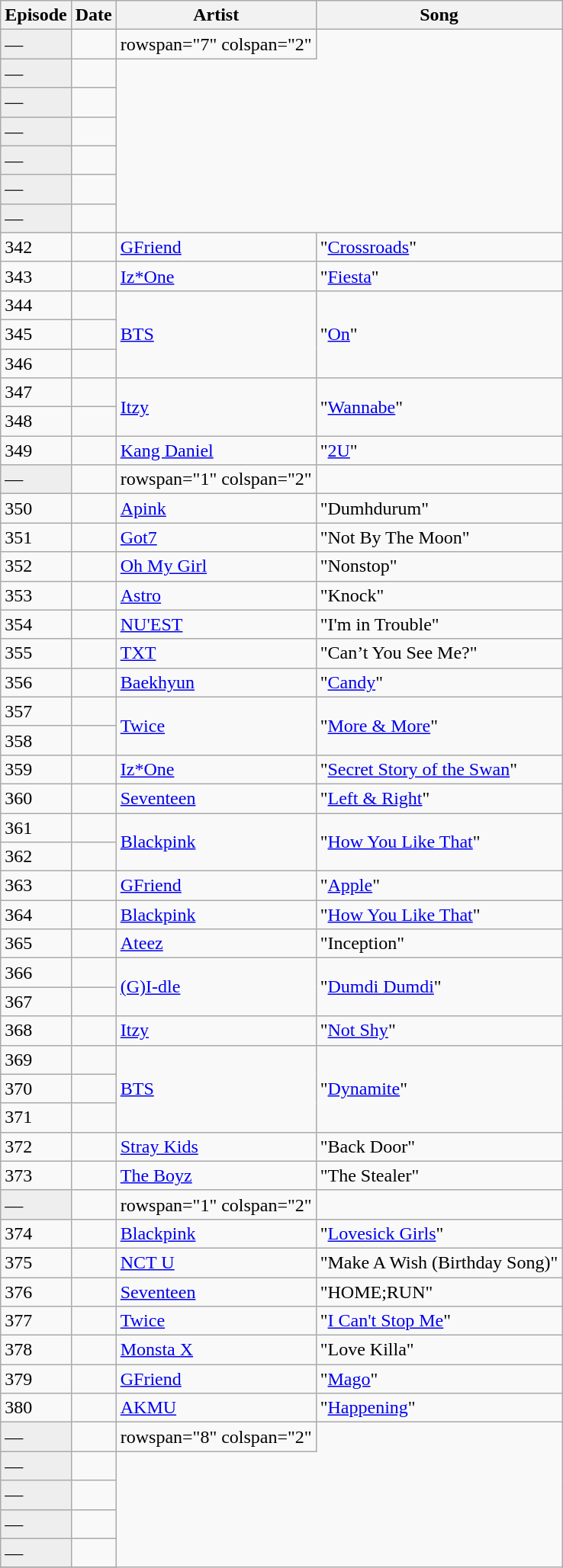<table class="sortable wikitable">
<tr>
<th>Episode</th>
<th>Date</th>
<th>Artist</th>
<th>Song</th>
</tr>
<tr>
<td style="background:#eee;">—</td>
<td></td>
<td>rowspan="7" colspan="2" </td>
</tr>
<tr>
<td style="background:#eee;">—</td>
<td></td>
</tr>
<tr>
<td style="background:#eee;">—</td>
<td></td>
</tr>
<tr>
<td style="background:#eee;">—</td>
<td></td>
</tr>
<tr>
<td style="background:#eee;">—</td>
<td></td>
</tr>
<tr>
<td style="background:#eee;">—</td>
<td></td>
</tr>
<tr>
<td style="background:#eee;">—</td>
<td></td>
</tr>
<tr>
<td>342</td>
<td></td>
<td><a href='#'>GFriend</a></td>
<td>"<a href='#'>Crossroads</a>"</td>
</tr>
<tr>
<td>343</td>
<td></td>
<td><a href='#'>Iz*One</a></td>
<td>"<a href='#'>Fiesta</a>"</td>
</tr>
<tr>
<td>344</td>
<td></td>
<td rowspan="3"><a href='#'>BTS</a></td>
<td rowspan="3">"<a href='#'>On</a>"</td>
</tr>
<tr>
<td>345</td>
<td></td>
</tr>
<tr>
<td>346</td>
<td></td>
</tr>
<tr>
<td>347</td>
<td></td>
<td rowspan="2"><a href='#'>Itzy</a></td>
<td rowspan="2">"<a href='#'>Wannabe</a>"</td>
</tr>
<tr>
<td>348</td>
<td></td>
</tr>
<tr>
<td>349</td>
<td></td>
<td><a href='#'>Kang Daniel</a></td>
<td>"<a href='#'>2U</a>"</td>
</tr>
<tr>
<td style="background:#eee;">—</td>
<td></td>
<td>rowspan="1" colspan="2" </td>
</tr>
<tr>
<td>350</td>
<td></td>
<td><a href='#'>Apink</a></td>
<td>"Dumhdurum"</td>
</tr>
<tr>
<td>351</td>
<td></td>
<td><a href='#'>Got7</a></td>
<td>"Not By The Moon"</td>
</tr>
<tr>
<td>352</td>
<td></td>
<td><a href='#'>Oh My Girl</a></td>
<td>"Nonstop"</td>
</tr>
<tr>
<td>353</td>
<td></td>
<td><a href='#'>Astro</a></td>
<td>"Knock"</td>
</tr>
<tr>
<td>354</td>
<td></td>
<td><a href='#'>NU'EST</a></td>
<td>"I'm in Trouble"</td>
</tr>
<tr>
<td>355</td>
<td></td>
<td><a href='#'>TXT</a></td>
<td>"Can’t You See Me?"</td>
</tr>
<tr>
<td>356</td>
<td></td>
<td><a href='#'>Baekhyun</a></td>
<td>"<a href='#'>Candy</a>"</td>
</tr>
<tr>
<td>357</td>
<td></td>
<td rowspan="2"><a href='#'>Twice</a></td>
<td rowspan="2">"<a href='#'>More & More</a>"</td>
</tr>
<tr>
<td>358</td>
<td></td>
</tr>
<tr>
<td>359</td>
<td></td>
<td><a href='#'>Iz*One</a></td>
<td>"<a href='#'>Secret Story of the Swan</a>"</td>
</tr>
<tr>
<td>360</td>
<td></td>
<td><a href='#'>Seventeen</a></td>
<td>"<a href='#'>Left & Right</a>"</td>
</tr>
<tr>
<td>361</td>
<td></td>
<td rowspan="2"><a href='#'>Blackpink</a></td>
<td rowspan="2">"<a href='#'>How You Like That</a>"</td>
</tr>
<tr>
<td>362</td>
<td></td>
</tr>
<tr>
<td>363</td>
<td></td>
<td><a href='#'>GFriend</a></td>
<td>"<a href='#'>Apple</a>"</td>
</tr>
<tr>
<td>364</td>
<td></td>
<td><a href='#'>Blackpink</a></td>
<td>"<a href='#'>How You Like That</a>"</td>
</tr>
<tr>
<td>365</td>
<td></td>
<td><a href='#'>Ateez</a></td>
<td>"Inception"</td>
</tr>
<tr>
<td>366</td>
<td></td>
<td rowspan="2"><a href='#'>(G)I-dle</a></td>
<td rowspan="2">"<a href='#'>Dumdi Dumdi</a>"</td>
</tr>
<tr>
<td>367</td>
<td></td>
</tr>
<tr>
<td>368</td>
<td></td>
<td><a href='#'>Itzy</a></td>
<td>"<a href='#'>Not Shy</a>"</td>
</tr>
<tr>
<td>369</td>
<td></td>
<td rowspan="3"><a href='#'>BTS</a></td>
<td rowspan="3">"<a href='#'>Dynamite</a>"</td>
</tr>
<tr>
<td>370</td>
<td></td>
</tr>
<tr>
<td>371</td>
<td></td>
</tr>
<tr>
<td>372</td>
<td></td>
<td><a href='#'>Stray Kids</a></td>
<td>"Back Door"</td>
</tr>
<tr>
<td>373</td>
<td></td>
<td><a href='#'>The Boyz</a></td>
<td>"The Stealer"</td>
</tr>
<tr>
<td style="background:#eee;">—</td>
<td></td>
<td>rowspan="1" colspan="2" </td>
</tr>
<tr>
<td>374</td>
<td></td>
<td><a href='#'>Blackpink</a></td>
<td>"<a href='#'>Lovesick Girls</a>"</td>
</tr>
<tr>
<td>375</td>
<td></td>
<td><a href='#'>NCT U</a></td>
<td>"Make A Wish (Birthday Song)"</td>
</tr>
<tr>
<td>376</td>
<td></td>
<td><a href='#'>Seventeen</a></td>
<td>"HOME;RUN"</td>
</tr>
<tr>
<td>377</td>
<td></td>
<td><a href='#'>Twice</a></td>
<td>"<a href='#'>I Can't Stop Me</a>"</td>
</tr>
<tr>
<td>378</td>
<td></td>
<td><a href='#'>Monsta X</a></td>
<td>"Love Killa"</td>
</tr>
<tr>
<td>379</td>
<td></td>
<td><a href='#'>GFriend</a></td>
<td>"<a href='#'>Mago</a>"</td>
</tr>
<tr>
<td>380</td>
<td></td>
<td><a href='#'>AKMU</a></td>
<td>"<a href='#'>Happening</a>"</td>
</tr>
<tr>
<td style="background:#eee;">—</td>
<td></td>
<td>rowspan="8" colspan="2" </td>
</tr>
<tr>
<td style="background:#eee;">—</td>
<td></td>
</tr>
<tr>
<td style="background:#eee;">—</td>
<td></td>
</tr>
<tr>
<td style="background:#eee;">—</td>
<td></td>
</tr>
<tr>
<td style="background:#eee;">—</td>
<td></td>
</tr>
<tr>
</tr>
</table>
